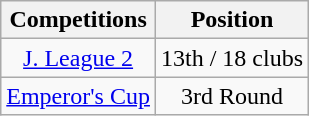<table class="wikitable" style="text-align:center;">
<tr>
<th>Competitions</th>
<th>Position</th>
</tr>
<tr>
<td><a href='#'>J. League 2</a></td>
<td>13th / 18 clubs</td>
</tr>
<tr>
<td><a href='#'>Emperor's Cup</a></td>
<td>3rd Round</td>
</tr>
</table>
